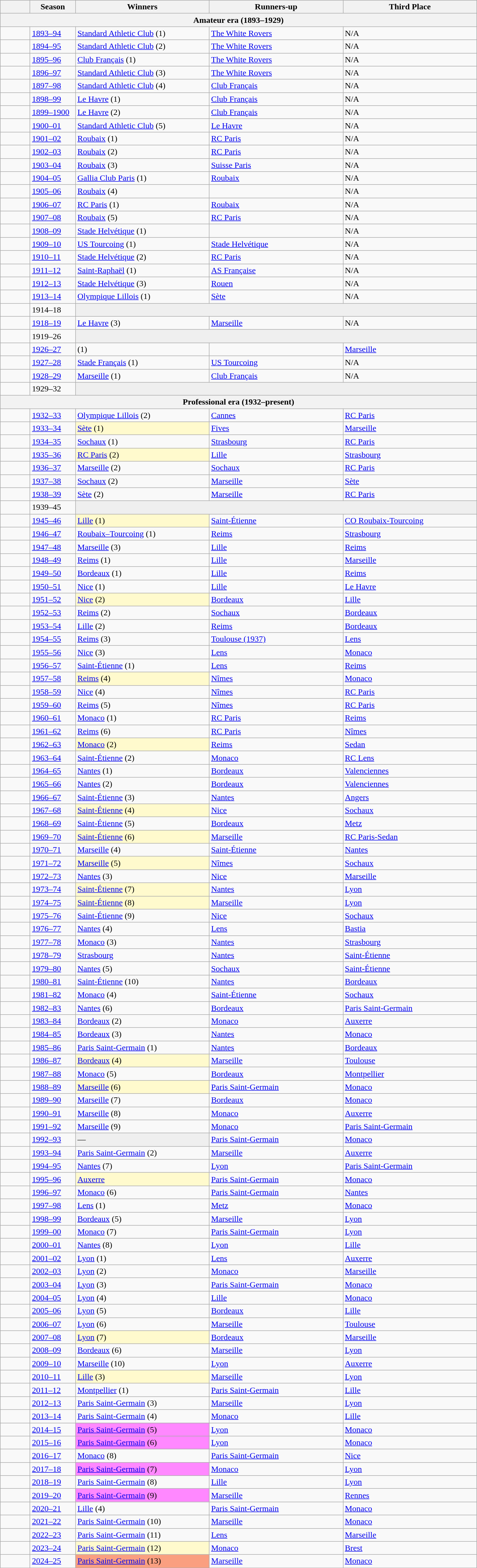<table class="wikitable sortable">
<tr>
<th width="50"></th>
<th width="80">Season</th>
<th width=250px>Winners</th>
<th width=250px>Runners-up</th>
<th width=250px>Third Place</th>
</tr>
<tr>
<th colspan="5">Amateur era (1893–1929)</th>
</tr>
<tr>
<td></td>
<td><a href='#'>1893–94</a></td>
<td><a href='#'>Standard Athletic Club</a> (1)</td>
<td><a href='#'>The White Rovers</a></td>
<td>N/A</td>
</tr>
<tr>
<td></td>
<td><a href='#'>1894–95</a></td>
<td><a href='#'>Standard Athletic Club</a> (2)</td>
<td><a href='#'>The White Rovers</a></td>
<td>N/A</td>
</tr>
<tr>
<td></td>
<td><a href='#'>1895–96</a></td>
<td><a href='#'>Club Français</a> (1)</td>
<td><a href='#'>The White Rovers</a></td>
<td>N/A</td>
</tr>
<tr>
<td></td>
<td><a href='#'>1896–97</a></td>
<td><a href='#'>Standard Athletic Club</a> (3)</td>
<td><a href='#'>The White Rovers</a></td>
<td>N/A</td>
</tr>
<tr>
<td></td>
<td><a href='#'>1897–98</a></td>
<td><a href='#'>Standard Athletic Club</a> (4)</td>
<td><a href='#'>Club Français</a></td>
<td>N/A</td>
</tr>
<tr>
<td></td>
<td><a href='#'>1898–99</a></td>
<td><a href='#'>Le Havre</a> (1)</td>
<td><a href='#'>Club Français</a></td>
<td>N/A</td>
</tr>
<tr>
<td></td>
<td><a href='#'>1899–1900</a></td>
<td><a href='#'>Le Havre</a> (2)</td>
<td><a href='#'>Club Français</a></td>
<td>N/A</td>
</tr>
<tr>
<td></td>
<td><a href='#'>1900–01</a></td>
<td><a href='#'>Standard Athletic Club</a> (5)</td>
<td><a href='#'>Le Havre</a></td>
<td>N/A</td>
</tr>
<tr>
<td></td>
<td><a href='#'>1901–02</a></td>
<td><a href='#'>Roubaix</a> (1)</td>
<td><a href='#'>RC Paris</a></td>
<td>N/A</td>
</tr>
<tr>
<td></td>
<td><a href='#'>1902–03</a></td>
<td><a href='#'>Roubaix</a> (2)</td>
<td><a href='#'>RC Paris</a></td>
<td>N/A</td>
</tr>
<tr>
<td></td>
<td><a href='#'>1903–04</a></td>
<td><a href='#'>Roubaix</a> (3)</td>
<td><a href='#'>Suisse Paris</a></td>
<td>N/A</td>
</tr>
<tr>
<td></td>
<td><a href='#'>1904–05</a></td>
<td><a href='#'>Gallia Club Paris</a> (1)</td>
<td><a href='#'>Roubaix</a></td>
<td>N/A</td>
</tr>
<tr>
<td></td>
<td><a href='#'>1905–06</a></td>
<td><a href='#'>Roubaix</a> (4)</td>
<td></td>
<td>N/A</td>
</tr>
<tr>
<td></td>
<td><a href='#'>1906–07</a></td>
<td><a href='#'>RC Paris</a> (1)</td>
<td><a href='#'>Roubaix</a></td>
<td>N/A</td>
</tr>
<tr>
<td></td>
<td><a href='#'>1907–08</a></td>
<td><a href='#'>Roubaix</a> (5)</td>
<td><a href='#'>RC Paris</a></td>
<td>N/A</td>
</tr>
<tr>
<td></td>
<td><a href='#'>1908–09</a></td>
<td><a href='#'>Stade Helvétique</a> (1)</td>
<td></td>
<td>N/A</td>
</tr>
<tr>
<td></td>
<td><a href='#'>1909–10</a></td>
<td><a href='#'>US Tourcoing</a> (1)</td>
<td><a href='#'>Stade Helvétique</a></td>
<td>N/A</td>
</tr>
<tr>
<td></td>
<td><a href='#'>1910–11</a></td>
<td><a href='#'>Stade Helvétique</a> (2)</td>
<td><a href='#'>RC Paris</a></td>
<td>N/A</td>
</tr>
<tr>
<td></td>
<td><a href='#'>1911–12</a></td>
<td><a href='#'>Saint-Raphaël</a> (1)</td>
<td><a href='#'>AS Française</a></td>
<td>N/A</td>
</tr>
<tr>
<td></td>
<td><a href='#'>1912–13</a></td>
<td><a href='#'>Stade Helvétique</a> (3)</td>
<td><a href='#'>Rouen</a></td>
<td>N/A</td>
</tr>
<tr>
<td></td>
<td><a href='#'>1913–14</a></td>
<td><a href='#'>Olympique Lillois</a> (1)</td>
<td><a href='#'>Sète</a></td>
<td>N/A</td>
</tr>
<tr>
<td></td>
<td>1914–18</td>
<td colspan=3 style=background:#efefef></td>
</tr>
<tr>
<td></td>
<td><a href='#'>1918–19</a></td>
<td><a href='#'>Le Havre</a> (3)</td>
<td><a href='#'>Marseille</a></td>
<td>N/A</td>
</tr>
<tr>
<td></td>
<td>1919–26</td>
<td colspan=3 style=background:#efefef></td>
</tr>
<tr>
<td></td>
<td><a href='#'>1926–27</a></td>
<td> (1)</td>
<td></td>
<td><a href='#'>Marseille</a></td>
</tr>
<tr>
<td></td>
<td><a href='#'>1927–28</a></td>
<td><a href='#'>Stade Français</a> (1)</td>
<td><a href='#'>US Tourcoing</a></td>
<td>N/A</td>
</tr>
<tr>
<td></td>
<td><a href='#'>1928–29</a></td>
<td><a href='#'>Marseille</a> (1)</td>
<td><a href='#'>Club Français</a></td>
<td>N/A</td>
</tr>
<tr>
<td></td>
<td>1929–32</td>
<td colspan=3 style=background:#efefef></td>
</tr>
<tr>
<th colspan="5">Professional era (1932–present)</th>
</tr>
<tr>
<td></td>
<td><a href='#'>1932–33</a></td>
<td><a href='#'>Olympique Lillois</a> (2)</td>
<td><a href='#'>Cannes</a></td>
<td><a href='#'>RC Paris</a></td>
</tr>
<tr>
<td></td>
<td><a href='#'>1933–34</a></td>
<td style="background-color:#FFFACD"><a href='#'>Sète</a> (1)</td>
<td><a href='#'>Fives</a></td>
<td><a href='#'>Marseille</a></td>
</tr>
<tr>
<td></td>
<td><a href='#'>1934–35</a></td>
<td><a href='#'>Sochaux</a> (1)</td>
<td><a href='#'>Strasbourg</a></td>
<td><a href='#'>RC Paris</a></td>
</tr>
<tr>
<td></td>
<td><a href='#'>1935–36</a></td>
<td style="background-color:#FFFACD"><a href='#'>RC Paris</a> (2)</td>
<td><a href='#'>Lille</a></td>
<td><a href='#'>Strasbourg</a></td>
</tr>
<tr>
<td></td>
<td><a href='#'>1936–37</a></td>
<td><a href='#'>Marseille</a> (2)</td>
<td><a href='#'>Sochaux</a></td>
<td><a href='#'>RC Paris</a></td>
</tr>
<tr>
<td></td>
<td><a href='#'>1937–38</a></td>
<td><a href='#'>Sochaux</a> (2)</td>
<td><a href='#'>Marseille</a></td>
<td><a href='#'>Sète</a></td>
</tr>
<tr>
<td></td>
<td><a href='#'>1938–39</a></td>
<td><a href='#'>Sète</a> (2)</td>
<td><a href='#'>Marseille</a></td>
<td><a href='#'>RC Paris</a></td>
</tr>
<tr>
<td></td>
<td>1939–45</td>
<td colspan=4 style=background:#efefef></td>
</tr>
<tr>
<td></td>
<td><a href='#'>1945–46</a></td>
<td style="background-color:#FFFACD"><a href='#'>Lille</a> (1)</td>
<td><a href='#'>Saint-Étienne</a></td>
<td><a href='#'>CO Roubaix-Tourcoing</a></td>
</tr>
<tr>
<td></td>
<td><a href='#'>1946–47</a></td>
<td><a href='#'>Roubaix–Tourcoing</a> (1)</td>
<td><a href='#'>Reims</a></td>
<td><a href='#'>Strasbourg</a></td>
</tr>
<tr>
<td></td>
<td><a href='#'>1947–48</a></td>
<td><a href='#'>Marseille</a> (3)</td>
<td><a href='#'>Lille</a></td>
<td><a href='#'>Reims</a></td>
</tr>
<tr>
<td></td>
<td><a href='#'>1948–49</a></td>
<td><a href='#'>Reims</a> (1)</td>
<td><a href='#'>Lille</a></td>
<td><a href='#'>Marseille</a></td>
</tr>
<tr>
<td></td>
<td><a href='#'>1949–50</a></td>
<td><a href='#'>Bordeaux</a> (1)</td>
<td><a href='#'>Lille</a></td>
<td><a href='#'>Reims</a></td>
</tr>
<tr>
<td></td>
<td><a href='#'>1950–51</a></td>
<td><a href='#'>Nice</a> (1)</td>
<td><a href='#'>Lille</a></td>
<td><a href='#'>Le Havre</a></td>
</tr>
<tr>
<td></td>
<td><a href='#'>1951–52</a></td>
<td style="background-color:#FFFACD"><a href='#'>Nice</a> (2)</td>
<td><a href='#'>Bordeaux</a></td>
<td><a href='#'>Lille</a></td>
</tr>
<tr>
<td></td>
<td><a href='#'>1952–53</a></td>
<td><a href='#'>Reims</a> (2)</td>
<td><a href='#'>Sochaux</a></td>
<td><a href='#'>Bordeaux</a></td>
</tr>
<tr>
<td></td>
<td><a href='#'>1953–54</a></td>
<td><a href='#'>Lille</a> (2)</td>
<td><a href='#'>Reims</a></td>
<td><a href='#'>Bordeaux</a></td>
</tr>
<tr>
<td></td>
<td><a href='#'>1954–55</a></td>
<td><a href='#'>Reims</a> (3)</td>
<td><a href='#'>Toulouse (1937)</a></td>
<td><a href='#'>Lens</a></td>
</tr>
<tr>
<td></td>
<td><a href='#'>1955–56</a></td>
<td><a href='#'>Nice</a> (3)</td>
<td><a href='#'>Lens</a></td>
<td><a href='#'>Monaco</a></td>
</tr>
<tr>
<td></td>
<td><a href='#'>1956–57</a></td>
<td><a href='#'>Saint-Étienne</a> (1)</td>
<td><a href='#'>Lens</a></td>
<td><a href='#'>Reims</a></td>
</tr>
<tr>
<td></td>
<td><a href='#'>1957–58</a></td>
<td style="background-color:#FFFACD"><a href='#'>Reims</a> (4)</td>
<td><a href='#'>Nîmes</a></td>
<td><a href='#'>Monaco</a></td>
</tr>
<tr>
<td></td>
<td><a href='#'>1958–59</a></td>
<td><a href='#'>Nice</a> (4)</td>
<td><a href='#'>Nîmes</a></td>
<td><a href='#'>RC Paris</a></td>
</tr>
<tr>
<td></td>
<td><a href='#'>1959–60</a></td>
<td><a href='#'>Reims</a> (5)</td>
<td><a href='#'>Nîmes</a></td>
<td><a href='#'>RC Paris</a></td>
</tr>
<tr>
<td></td>
<td><a href='#'>1960–61</a></td>
<td><a href='#'>Monaco</a> (1)</td>
<td><a href='#'>RC Paris</a></td>
<td><a href='#'>Reims</a></td>
</tr>
<tr>
<td></td>
<td><a href='#'>1961–62</a></td>
<td><a href='#'>Reims</a> (6)</td>
<td><a href='#'>RC Paris</a></td>
<td><a href='#'>Nîmes</a></td>
</tr>
<tr>
<td></td>
<td><a href='#'>1962–63</a></td>
<td style="background-color:#FFFACD"><a href='#'>Monaco</a> (2)</td>
<td><a href='#'>Reims</a></td>
<td><a href='#'>Sedan</a></td>
</tr>
<tr>
<td></td>
<td><a href='#'>1963–64</a></td>
<td><a href='#'>Saint-Étienne</a> (2)</td>
<td><a href='#'>Monaco</a></td>
<td><a href='#'>RC Lens</a></td>
</tr>
<tr>
<td></td>
<td><a href='#'>1964–65</a></td>
<td><a href='#'>Nantes</a> (1)</td>
<td><a href='#'>Bordeaux</a></td>
<td><a href='#'>Valenciennes</a></td>
</tr>
<tr>
<td></td>
<td><a href='#'>1965–66</a></td>
<td><a href='#'>Nantes</a> (2)</td>
<td><a href='#'>Bordeaux</a></td>
<td><a href='#'>Valenciennes</a></td>
</tr>
<tr>
<td></td>
<td><a href='#'>1966–67</a></td>
<td><a href='#'>Saint-Étienne</a> (3)</td>
<td><a href='#'>Nantes</a></td>
<td><a href='#'>Angers</a></td>
</tr>
<tr>
<td></td>
<td><a href='#'>1967–68</a></td>
<td style="background-color:#FFFACD"><a href='#'>Saint-Étienne</a> (4)</td>
<td><a href='#'>Nice</a></td>
<td><a href='#'>Sochaux</a></td>
</tr>
<tr>
<td></td>
<td><a href='#'>1968–69</a></td>
<td><a href='#'>Saint-Étienne</a> (5)</td>
<td><a href='#'>Bordeaux</a></td>
<td><a href='#'>Metz</a></td>
</tr>
<tr>
<td></td>
<td><a href='#'>1969–70</a></td>
<td style="background-color:#FFFACD"><a href='#'>Saint-Étienne</a> (6)</td>
<td><a href='#'>Marseille</a></td>
<td><a href='#'>RC Paris-Sedan</a></td>
</tr>
<tr>
<td></td>
<td><a href='#'>1970–71</a></td>
<td><a href='#'>Marseille</a> (4)</td>
<td><a href='#'>Saint-Étienne</a></td>
<td><a href='#'>Nantes</a></td>
</tr>
<tr>
<td></td>
<td><a href='#'>1971–72</a></td>
<td style="background-color:#FFFACD"><a href='#'>Marseille</a> (5)</td>
<td><a href='#'>Nîmes</a></td>
<td><a href='#'>Sochaux</a></td>
</tr>
<tr>
<td></td>
<td><a href='#'>1972–73</a></td>
<td><a href='#'>Nantes</a> (3)</td>
<td><a href='#'>Nice</a></td>
<td><a href='#'>Marseille</a></td>
</tr>
<tr>
<td></td>
<td><a href='#'>1973–74</a></td>
<td style="background-color:#FFFACD"><a href='#'>Saint-Étienne</a> (7)</td>
<td><a href='#'>Nantes</a></td>
<td><a href='#'>Lyon</a></td>
</tr>
<tr>
<td></td>
<td><a href='#'>1974–75</a></td>
<td style="background-color:#FFFACD"><a href='#'>Saint-Étienne</a> (8)</td>
<td><a href='#'>Marseille</a></td>
<td><a href='#'>Lyon</a></td>
</tr>
<tr>
<td></td>
<td><a href='#'>1975–76</a></td>
<td><a href='#'>Saint-Étienne</a> (9)</td>
<td><a href='#'>Nice</a></td>
<td><a href='#'>Sochaux</a></td>
</tr>
<tr>
<td></td>
<td><a href='#'>1976–77</a></td>
<td><a href='#'>Nantes</a> (4)</td>
<td><a href='#'>Lens</a></td>
<td><a href='#'>Bastia</a></td>
</tr>
<tr>
<td></td>
<td><a href='#'>1977–78</a></td>
<td><a href='#'>Monaco</a> (3)</td>
<td><a href='#'>Nantes</a></td>
<td><a href='#'>Strasbourg</a></td>
</tr>
<tr>
<td></td>
<td><a href='#'>1978–79</a></td>
<td><a href='#'>Strasbourg</a></td>
<td><a href='#'>Nantes</a></td>
<td><a href='#'>Saint-Étienne</a></td>
</tr>
<tr>
<td></td>
<td><a href='#'>1979–80</a></td>
<td><a href='#'>Nantes</a> (5)</td>
<td><a href='#'>Sochaux</a></td>
<td><a href='#'>Saint-Étienne</a></td>
</tr>
<tr>
<td></td>
<td><a href='#'>1980–81</a></td>
<td><a href='#'>Saint-Étienne</a> (10)</td>
<td><a href='#'>Nantes</a></td>
<td><a href='#'>Bordeaux</a></td>
</tr>
<tr>
<td></td>
<td><a href='#'>1981–82</a></td>
<td><a href='#'>Monaco</a> (4)</td>
<td><a href='#'>Saint-Étienne</a></td>
<td><a href='#'>Sochaux</a></td>
</tr>
<tr>
<td></td>
<td><a href='#'>1982–83</a></td>
<td><a href='#'>Nantes</a> (6)</td>
<td><a href='#'>Bordeaux</a></td>
<td><a href='#'>Paris Saint-Germain</a></td>
</tr>
<tr>
<td></td>
<td><a href='#'>1983–84</a></td>
<td><a href='#'>Bordeaux</a> (2)</td>
<td><a href='#'>Monaco</a></td>
<td><a href='#'>Auxerre</a></td>
</tr>
<tr>
<td></td>
<td><a href='#'>1984–85</a></td>
<td><a href='#'>Bordeaux</a> (3)</td>
<td><a href='#'>Nantes</a></td>
<td><a href='#'>Monaco</a></td>
</tr>
<tr>
<td></td>
<td><a href='#'>1985–86</a></td>
<td><a href='#'>Paris Saint-Germain</a> (1)</td>
<td><a href='#'>Nantes</a></td>
<td><a href='#'>Bordeaux</a></td>
</tr>
<tr>
<td></td>
<td><a href='#'>1986–87</a></td>
<td style="background-color:#FFFACD"><a href='#'>Bordeaux</a> (4)</td>
<td><a href='#'>Marseille</a></td>
<td><a href='#'>Toulouse</a></td>
</tr>
<tr>
<td></td>
<td><a href='#'>1987–88</a></td>
<td><a href='#'>Monaco</a> (5)</td>
<td><a href='#'>Bordeaux</a></td>
<td><a href='#'>Montpellier</a></td>
</tr>
<tr>
<td></td>
<td><a href='#'>1988–89</a></td>
<td style="background-color:#FFFACD"><a href='#'>Marseille</a> (6)</td>
<td><a href='#'>Paris Saint-Germain</a></td>
<td><a href='#'>Monaco</a></td>
</tr>
<tr>
<td></td>
<td><a href='#'>1989–90</a></td>
<td><a href='#'>Marseille</a> (7)</td>
<td><a href='#'>Bordeaux</a></td>
<td><a href='#'>Monaco</a></td>
</tr>
<tr>
<td></td>
<td><a href='#'>1990–91</a></td>
<td><a href='#'>Marseille</a> (8)</td>
<td><a href='#'>Monaco</a></td>
<td><a href='#'>Auxerre</a></td>
</tr>
<tr>
<td></td>
<td><a href='#'>1991–92</a></td>
<td><a href='#'>Marseille</a> (9)</td>
<td><a href='#'>Monaco</a></td>
<td><a href='#'>Paris Saint-Germain</a></td>
</tr>
<tr>
<td></td>
<td><a href='#'>1992–93</a></td>
<td style=background:#efefef>— </td>
<td><a href='#'>Paris Saint-Germain</a></td>
<td><a href='#'>Monaco</a></td>
</tr>
<tr>
<td></td>
<td><a href='#'>1993–94</a></td>
<td><a href='#'>Paris Saint-Germain</a> (2)</td>
<td><a href='#'>Marseille</a></td>
<td><a href='#'>Auxerre</a></td>
</tr>
<tr>
<td></td>
<td><a href='#'>1994–95</a></td>
<td><a href='#'>Nantes</a> (7)</td>
<td><a href='#'>Lyon</a></td>
<td><a href='#'>Paris Saint-Germain</a></td>
</tr>
<tr>
<td></td>
<td><a href='#'>1995–96</a></td>
<td style="background-color:#FFFACD"><a href='#'>Auxerre</a></td>
<td><a href='#'>Paris Saint-Germain</a></td>
<td><a href='#'>Monaco</a></td>
</tr>
<tr>
<td></td>
<td><a href='#'>1996–97</a></td>
<td><a href='#'>Monaco</a> (6)</td>
<td><a href='#'>Paris Saint-Germain</a></td>
<td><a href='#'>Nantes</a></td>
</tr>
<tr>
<td></td>
<td><a href='#'>1997–98</a></td>
<td><a href='#'>Lens</a> (1)</td>
<td><a href='#'>Metz</a></td>
<td><a href='#'>Monaco</a></td>
</tr>
<tr>
<td></td>
<td><a href='#'>1998–99</a></td>
<td><a href='#'>Bordeaux</a> (5)</td>
<td><a href='#'>Marseille</a></td>
<td><a href='#'>Lyon</a></td>
</tr>
<tr>
<td></td>
<td><a href='#'>1999–00</a></td>
<td><a href='#'>Monaco</a> (7)</td>
<td><a href='#'>Paris Saint-Germain</a></td>
<td><a href='#'>Lyon</a></td>
</tr>
<tr>
<td></td>
<td><a href='#'>2000–01</a></td>
<td><a href='#'>Nantes</a> (8)</td>
<td><a href='#'>Lyon</a></td>
<td><a href='#'>Lille</a></td>
</tr>
<tr>
<td></td>
<td><a href='#'>2001–02</a></td>
<td><a href='#'>Lyon</a> (1)</td>
<td><a href='#'>Lens</a></td>
<td><a href='#'>Auxerre</a></td>
</tr>
<tr>
<td></td>
<td><a href='#'>2002–03</a></td>
<td><a href='#'>Lyon</a> (2)</td>
<td><a href='#'>Monaco</a></td>
<td><a href='#'>Marseille</a></td>
</tr>
<tr>
<td></td>
<td><a href='#'>2003–04</a></td>
<td><a href='#'>Lyon</a> (3)</td>
<td><a href='#'>Paris Saint-Germain</a></td>
<td><a href='#'>Monaco</a></td>
</tr>
<tr>
<td></td>
<td><a href='#'>2004–05</a></td>
<td><a href='#'>Lyon</a> (4)</td>
<td><a href='#'>Lille</a></td>
<td><a href='#'>Monaco</a></td>
</tr>
<tr>
<td></td>
<td><a href='#'>2005–06</a></td>
<td><a href='#'>Lyon</a> (5)</td>
<td><a href='#'>Bordeaux</a></td>
<td><a href='#'>Lille</a></td>
</tr>
<tr>
<td></td>
<td><a href='#'>2006–07</a></td>
<td><a href='#'>Lyon</a> (6)</td>
<td><a href='#'>Marseille</a></td>
<td><a href='#'>Toulouse</a></td>
</tr>
<tr>
<td></td>
<td><a href='#'>2007–08</a></td>
<td style="background-color:#FFFACD"><a href='#'>Lyon</a> (7)</td>
<td><a href='#'>Bordeaux</a></td>
<td><a href='#'>Marseille</a></td>
</tr>
<tr>
<td></td>
<td><a href='#'>2008–09</a></td>
<td><a href='#'>Bordeaux</a> (6)</td>
<td><a href='#'>Marseille</a></td>
<td><a href='#'>Lyon</a></td>
</tr>
<tr>
<td></td>
<td><a href='#'>2009–10</a></td>
<td><a href='#'>Marseille</a> (10)</td>
<td><a href='#'>Lyon</a></td>
<td><a href='#'>Auxerre</a></td>
</tr>
<tr>
<td></td>
<td><a href='#'>2010–11</a></td>
<td style="background-color:#FFFACD"><a href='#'>Lille</a> (3)</td>
<td><a href='#'>Marseille</a></td>
<td><a href='#'>Lyon</a></td>
</tr>
<tr>
<td></td>
<td><a href='#'>2011–12</a></td>
<td><a href='#'>Montpellier</a> (1)</td>
<td><a href='#'>Paris Saint-Germain</a></td>
<td><a href='#'>Lille</a></td>
</tr>
<tr>
<td></td>
<td><a href='#'>2012–13</a></td>
<td><a href='#'>Paris Saint-Germain</a> (3)</td>
<td><a href='#'>Marseille</a></td>
<td><a href='#'>Lyon</a></td>
</tr>
<tr>
<td></td>
<td><a href='#'>2013–14</a></td>
<td><a href='#'>Paris Saint-Germain</a> (4)</td>
<td><a href='#'>Monaco</a></td>
<td><a href='#'>Lille</a></td>
</tr>
<tr>
<td></td>
<td><a href='#'>2014–15</a></td>
<td style="background-color:#ff88ff"><a href='#'>Paris Saint-Germain</a> (5)</td>
<td><a href='#'>Lyon</a></td>
<td><a href='#'>Monaco</a></td>
</tr>
<tr>
<td></td>
<td><a href='#'>2015–16</a></td>
<td style="background-color:#ff88ff"><a href='#'>Paris Saint-Germain</a> (6)</td>
<td><a href='#'>Lyon</a></td>
<td><a href='#'>Monaco</a></td>
</tr>
<tr>
<td></td>
<td><a href='#'>2016–17</a></td>
<td><a href='#'>Monaco</a> (8)</td>
<td><a href='#'>Paris Saint-Germain</a></td>
<td><a href='#'>Nice</a></td>
</tr>
<tr>
<td></td>
<td><a href='#'>2017–18</a></td>
<td style="background-color:#ff88ff"><a href='#'>Paris Saint-Germain</a> (7)</td>
<td><a href='#'>Monaco</a></td>
<td><a href='#'>Lyon</a></td>
</tr>
<tr>
<td></td>
<td><a href='#'>2018–19</a></td>
<td><a href='#'>Paris Saint-Germain</a> (8)</td>
<td><a href='#'>Lille</a></td>
<td><a href='#'>Lyon</a></td>
</tr>
<tr>
<td></td>
<td><a href='#'>2019–20</a></td>
<td style="background-color:#ff88ff"><a href='#'>Paris Saint-Germain</a> (9)</td>
<td><a href='#'>Marseille</a></td>
<td><a href='#'>Rennes</a></td>
</tr>
<tr>
<td></td>
<td><a href='#'>2020–21</a></td>
<td><a href='#'>Lille</a> (4)</td>
<td><a href='#'>Paris Saint-Germain</a></td>
<td><a href='#'>Monaco</a></td>
</tr>
<tr>
<td></td>
<td><a href='#'>2021–22</a></td>
<td><a href='#'>Paris Saint-Germain</a> (10)</td>
<td><a href='#'>Marseille</a></td>
<td><a href='#'>Monaco</a></td>
</tr>
<tr>
<td></td>
<td><a href='#'>2022–23</a></td>
<td><a href='#'>Paris Saint-Germain</a> (11)</td>
<td><a href='#'>Lens</a></td>
<td><a href='#'>Marseille</a></td>
</tr>
<tr>
<td></td>
<td><a href='#'>2023–24</a></td>
<td style="background-color:#FFFACD"><a href='#'>Paris Saint-Germain</a> (12)</td>
<td><a href='#'>Monaco</a></td>
<td><a href='#'>Brest</a></td>
</tr>
<tr>
<td></td>
<td><a href='#'>2024–25</a></td>
<td style="background-color:#fa9f80"><a href='#'>Paris Saint-Germain</a> (13)</td>
<td><a href='#'>Marseille</a></td>
<td><a href='#'>Monaco</a></td>
</tr>
</table>
